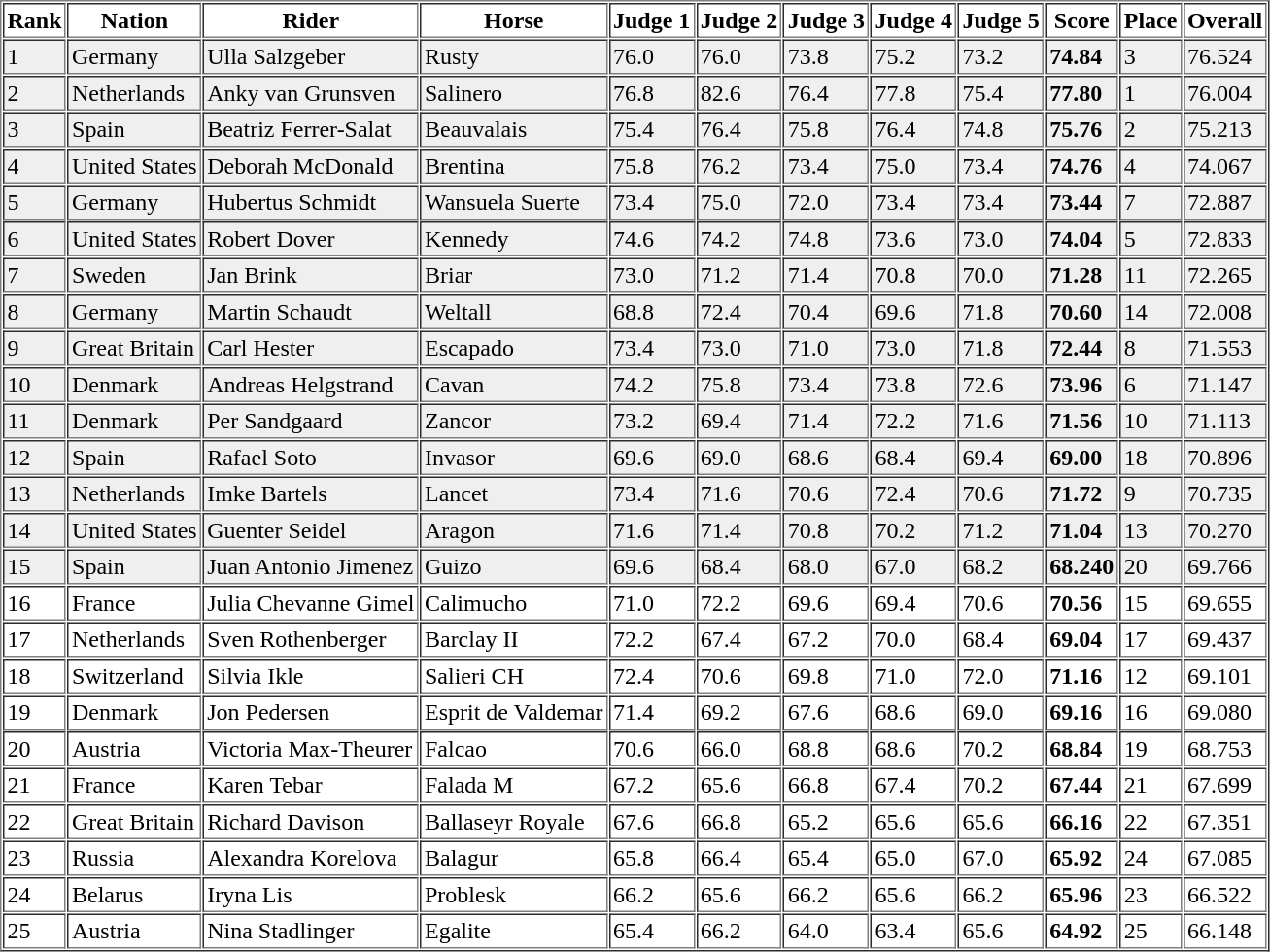<table border=1 cellpadding=2 cellspacing=1>
<tr>
<th>Rank</th>
<th>Nation</th>
<th>Rider</th>
<th>Horse</th>
<th>Judge 1</th>
<th>Judge 2</th>
<th>Judge 3</th>
<th>Judge 4</th>
<th>Judge 5</th>
<th>Score</th>
<th>Place</th>
<th>Overall</th>
</tr>
<tr bgcolor=#efefef>
<td>1</td>
<td>Germany</td>
<td>Ulla Salzgeber</td>
<td>Rusty</td>
<td>76.0</td>
<td>76.0</td>
<td>73.8</td>
<td>75.2</td>
<td>73.2</td>
<td><strong>74.84</strong></td>
<td>3</td>
<td>76.524</td>
</tr>
<tr bgcolor=#efefef>
<td>2</td>
<td>Netherlands</td>
<td>Anky van Grunsven</td>
<td>Salinero</td>
<td>76.8</td>
<td>82.6</td>
<td>76.4</td>
<td>77.8</td>
<td>75.4</td>
<td><strong>77.80</strong></td>
<td>1</td>
<td>76.004</td>
</tr>
<tr bgcolor=#efefef>
<td>3</td>
<td>Spain</td>
<td>Beatriz Ferrer-Salat</td>
<td>Beauvalais</td>
<td>75.4</td>
<td>76.4</td>
<td>75.8</td>
<td>76.4</td>
<td>74.8</td>
<td><strong>75.76</strong></td>
<td>2</td>
<td>75.213</td>
</tr>
<tr bgcolor=#efefef>
<td>4</td>
<td>United States</td>
<td>Deborah McDonald</td>
<td>Brentina</td>
<td>75.8</td>
<td>76.2</td>
<td>73.4</td>
<td>75.0</td>
<td>73.4</td>
<td><strong>74.76</strong></td>
<td>4</td>
<td>74.067</td>
</tr>
<tr bgcolor=#efefef>
<td>5</td>
<td>Germany</td>
<td>Hubertus Schmidt</td>
<td>Wansuela Suerte</td>
<td>73.4</td>
<td>75.0</td>
<td>72.0</td>
<td>73.4</td>
<td>73.4</td>
<td><strong>73.44</strong></td>
<td>7</td>
<td>72.887</td>
</tr>
<tr bgcolor=#efefef>
<td>6</td>
<td>United States</td>
<td>Robert Dover</td>
<td>Kennedy</td>
<td>74.6</td>
<td>74.2</td>
<td>74.8</td>
<td>73.6</td>
<td>73.0</td>
<td><strong>74.04</strong></td>
<td>5</td>
<td>72.833</td>
</tr>
<tr bgcolor=#efefef>
<td>7</td>
<td>Sweden</td>
<td>Jan Brink</td>
<td>Briar</td>
<td>73.0</td>
<td>71.2</td>
<td>71.4</td>
<td>70.8</td>
<td>70.0</td>
<td><strong>71.28</strong></td>
<td>11</td>
<td>72.265</td>
</tr>
<tr bgcolor=#efefef>
<td>8</td>
<td>Germany</td>
<td>Martin Schaudt</td>
<td>Weltall</td>
<td>68.8</td>
<td>72.4</td>
<td>70.4</td>
<td>69.6</td>
<td>71.8</td>
<td><strong>70.60</strong></td>
<td>14</td>
<td>72.008</td>
</tr>
<tr bgcolor=#efefef>
<td>9</td>
<td>Great Britain</td>
<td>Carl Hester</td>
<td>Escapado</td>
<td>73.4</td>
<td>73.0</td>
<td>71.0</td>
<td>73.0</td>
<td>71.8</td>
<td><strong>72.44</strong></td>
<td>8</td>
<td>71.553</td>
</tr>
<tr bgcolor=#efefef>
<td>10</td>
<td>Denmark</td>
<td>Andreas Helgstrand</td>
<td>Cavan</td>
<td>74.2</td>
<td>75.8</td>
<td>73.4</td>
<td>73.8</td>
<td>72.6</td>
<td><strong>73.96</strong></td>
<td>6</td>
<td>71.147</td>
</tr>
<tr bgcolor=#efefef>
<td>11</td>
<td>Denmark</td>
<td>Per Sandgaard</td>
<td>Zancor</td>
<td>73.2</td>
<td>69.4</td>
<td>71.4</td>
<td>72.2</td>
<td>71.6</td>
<td><strong>71.56</strong></td>
<td>10</td>
<td>71.113</td>
</tr>
<tr bgcolor=#efefef>
<td>12</td>
<td>Spain</td>
<td>Rafael Soto</td>
<td>Invasor</td>
<td>69.6</td>
<td>69.0</td>
<td>68.6</td>
<td>68.4</td>
<td>69.4</td>
<td><strong>69.00</strong></td>
<td>18</td>
<td>70.896</td>
</tr>
<tr bgcolor=#efefef>
<td>13</td>
<td>Netherlands</td>
<td>Imke Bartels</td>
<td>Lancet</td>
<td>73.4</td>
<td>71.6</td>
<td>70.6</td>
<td>72.4</td>
<td>70.6</td>
<td><strong>71.72</strong></td>
<td>9</td>
<td>70.735</td>
</tr>
<tr bgcolor=#efefef>
<td>14</td>
<td>United States</td>
<td>Guenter Seidel</td>
<td>Aragon</td>
<td>71.6</td>
<td>71.4</td>
<td>70.8</td>
<td>70.2</td>
<td>71.2</td>
<td><strong>71.04</strong></td>
<td>13</td>
<td>70.270</td>
</tr>
<tr bgcolor=#efefef>
<td>15</td>
<td>Spain</td>
<td>Juan Antonio Jimenez</td>
<td>Guizo</td>
<td>69.6</td>
<td>68.4</td>
<td>68.0</td>
<td>67.0</td>
<td>68.2</td>
<td><strong>68.240</strong></td>
<td>20</td>
<td>69.766</td>
</tr>
<tr>
<td>16</td>
<td>France</td>
<td>Julia Chevanne Gimel</td>
<td>Calimucho</td>
<td>71.0</td>
<td>72.2</td>
<td>69.6</td>
<td>69.4</td>
<td>70.6</td>
<td><strong>70.56</strong></td>
<td>15</td>
<td>69.655</td>
</tr>
<tr>
<td>17</td>
<td>Netherlands</td>
<td>Sven Rothenberger</td>
<td>Barclay II</td>
<td>72.2</td>
<td>67.4</td>
<td>67.2</td>
<td>70.0</td>
<td>68.4</td>
<td><strong>69.04</strong></td>
<td>17</td>
<td>69.437</td>
</tr>
<tr>
<td>18</td>
<td>Switzerland</td>
<td>Silvia Ikle</td>
<td>Salieri CH</td>
<td>72.4</td>
<td>70.6</td>
<td>69.8</td>
<td>71.0</td>
<td>72.0</td>
<td><strong>71.16</strong></td>
<td>12</td>
<td>69.101</td>
</tr>
<tr>
<td>19</td>
<td>Denmark</td>
<td>Jon Pedersen</td>
<td>Esprit de Valdemar</td>
<td>71.4</td>
<td>69.2</td>
<td>67.6</td>
<td>68.6</td>
<td>69.0</td>
<td><strong>69.16</strong></td>
<td>16</td>
<td>69.080</td>
</tr>
<tr>
<td>20</td>
<td>Austria</td>
<td>Victoria Max-Theurer</td>
<td>Falcao</td>
<td>70.6</td>
<td>66.0</td>
<td>68.8</td>
<td>68.6</td>
<td>70.2</td>
<td><strong>68.84</strong></td>
<td>19</td>
<td>68.753</td>
</tr>
<tr>
<td>21</td>
<td>France</td>
<td>Karen Tebar</td>
<td>Falada M</td>
<td>67.2</td>
<td>65.6</td>
<td>66.8</td>
<td>67.4</td>
<td>70.2</td>
<td><strong>67.44</strong></td>
<td>21</td>
<td>67.699</td>
</tr>
<tr>
<td>22</td>
<td>Great Britain</td>
<td>Richard Davison</td>
<td>Ballaseyr Royale</td>
<td>67.6</td>
<td>66.8</td>
<td>65.2</td>
<td>65.6</td>
<td>65.6</td>
<td><strong>66.16</strong></td>
<td>22</td>
<td>67.351</td>
</tr>
<tr>
<td>23</td>
<td>Russia</td>
<td>Alexandra Korelova</td>
<td>Balagur</td>
<td>65.8</td>
<td>66.4</td>
<td>65.4</td>
<td>65.0</td>
<td>67.0</td>
<td><strong>65.92</strong></td>
<td>24</td>
<td>67.085</td>
</tr>
<tr>
<td>24</td>
<td>Belarus</td>
<td>Iryna Lis</td>
<td>Problesk</td>
<td>66.2</td>
<td>65.6</td>
<td>66.2</td>
<td>65.6</td>
<td>66.2</td>
<td><strong>65.96</strong></td>
<td>23</td>
<td>66.522</td>
</tr>
<tr>
<td>25</td>
<td>Austria</td>
<td>Nina Stadlinger</td>
<td>Egalite</td>
<td>65.4</td>
<td>66.2</td>
<td>64.0</td>
<td>63.4</td>
<td>65.6</td>
<td><strong>64.92</strong></td>
<td>25</td>
<td>66.148</td>
</tr>
</table>
